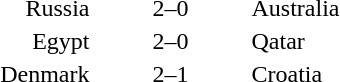<table style="text-align:center">
<tr>
<th width=200></th>
<th width=100></th>
<th width=200></th>
</tr>
<tr>
<td align=right>Russia</td>
<td>2–0</td>
<td align=left>Australia</td>
</tr>
<tr>
<td align=right>Egypt</td>
<td>2–0</td>
<td align=left>Qatar</td>
</tr>
<tr>
<td align=right>Denmark</td>
<td>2–1</td>
<td align=left>Croatia</td>
</tr>
<tr>
</tr>
</table>
